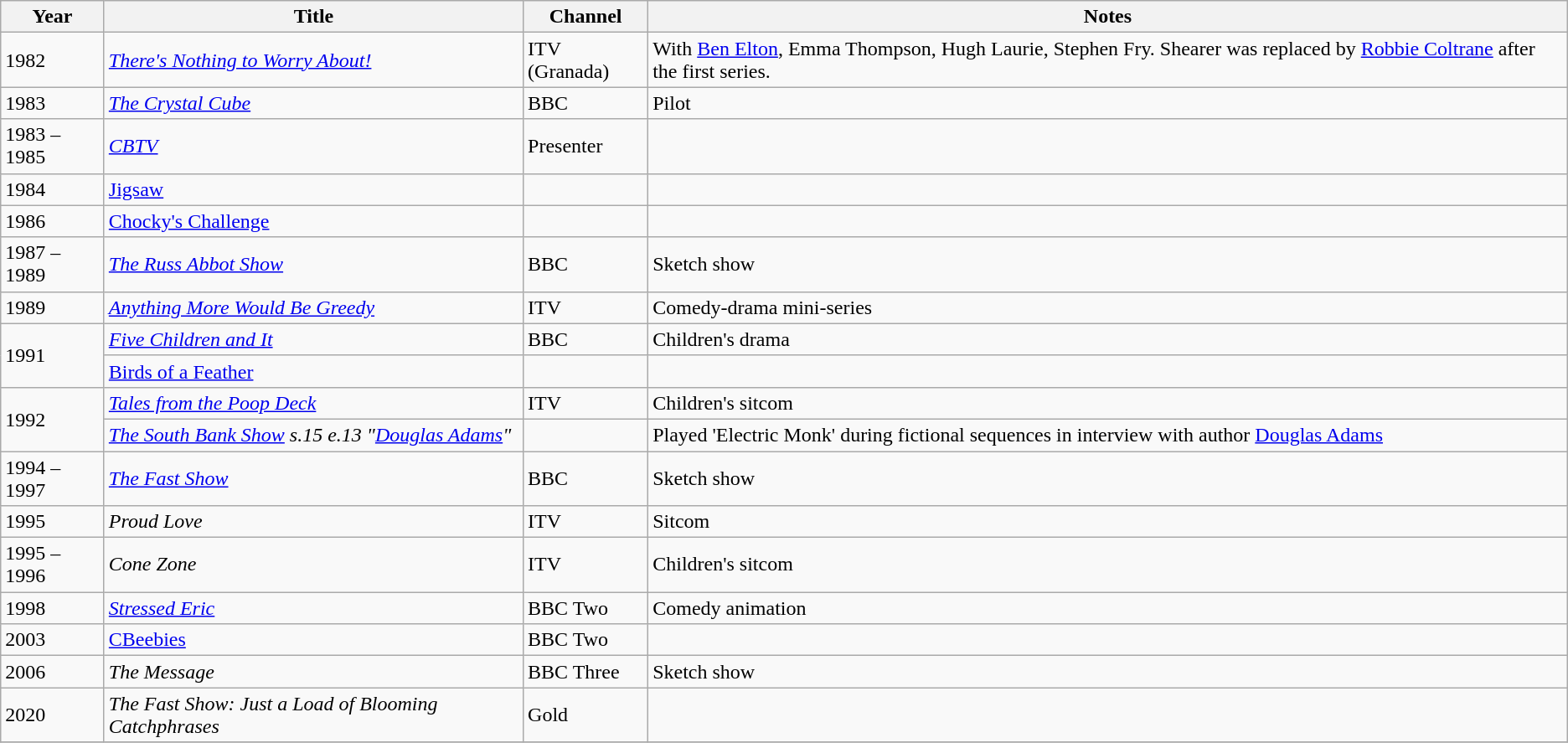<table class="wikitable sortable">
<tr>
<th>Year</th>
<th>Title</th>
<th>Channel</th>
<th>Notes</th>
</tr>
<tr>
<td>1982</td>
<td><em><a href='#'>There's Nothing to Worry About!</a></em></td>
<td>ITV (Granada)</td>
<td>With <a href='#'>Ben Elton</a>, Emma Thompson, Hugh Laurie, Stephen Fry. Shearer was replaced by <a href='#'>Robbie Coltrane</a> after the first series.</td>
</tr>
<tr>
<td>1983</td>
<td><em><a href='#'>The Crystal Cube</a></em></td>
<td>BBC</td>
<td>Pilot</td>
</tr>
<tr>
<td>1983 – 1985</td>
<td><em><a href='#'>CBTV</a></em></td>
<td>Presenter</td>
<td></td>
</tr>
<tr>
<td>1984</td>
<td><a href='#'>Jigsaw</a></td>
<td></td>
<td></td>
</tr>
<tr>
<td>1986</td>
<td><a href='#'>Chocky's Challenge</a></td>
<td></td>
<td></td>
</tr>
<tr>
<td>1987 – 1989</td>
<td><em><a href='#'>The Russ Abbot Show</a></em></td>
<td>BBC</td>
<td>Sketch show</td>
</tr>
<tr>
<td>1989</td>
<td><em><a href='#'>Anything More Would Be Greedy</a></em></td>
<td>ITV</td>
<td>Comedy-drama mini-series</td>
</tr>
<tr>
<td rowspan="2">1991</td>
<td><em><a href='#'>Five Children and It</a></em></td>
<td>BBC</td>
<td>Children's drama</td>
</tr>
<tr>
<td><a href='#'>Birds of a Feather</a></td>
<td></td>
<td></td>
</tr>
<tr>
<td rowspan="2">1992</td>
<td><em><a href='#'>Tales from the Poop Deck</a></em></td>
<td>ITV</td>
<td>Children's sitcom</td>
</tr>
<tr>
<td><em><a href='#'>The South Bank Show</a> s.15 e.13 "<a href='#'>Douglas Adams</a>" </em></td>
<td></td>
<td>Played 'Electric Monk' during fictional sequences in interview with author <a href='#'>Douglas Adams</a></td>
</tr>
<tr>
<td>1994 – 1997</td>
<td><em><a href='#'>The Fast Show</a></em></td>
<td>BBC</td>
<td>Sketch show</td>
</tr>
<tr>
<td>1995</td>
<td><em>Proud Love</em></td>
<td>ITV</td>
<td>Sitcom</td>
</tr>
<tr>
<td>1995 – 1996</td>
<td><em>Cone Zone</em></td>
<td>ITV</td>
<td>Children's sitcom</td>
</tr>
<tr>
<td>1998</td>
<td><em><a href='#'>Stressed Eric</a></em></td>
<td>BBC Two</td>
<td>Comedy animation</td>
</tr>
<tr>
<td>2003</td>
<td><a href='#'>CBeebies</a></td>
<td>BBC Two</td>
<td></td>
</tr>
<tr>
<td>2006</td>
<td><em>The Message</em></td>
<td>BBC Three</td>
<td>Sketch show</td>
</tr>
<tr>
<td>2020</td>
<td><em>The Fast Show: Just a Load of Blooming Catchphrases</em></td>
<td>Gold</td>
<td></td>
</tr>
<tr>
</tr>
</table>
